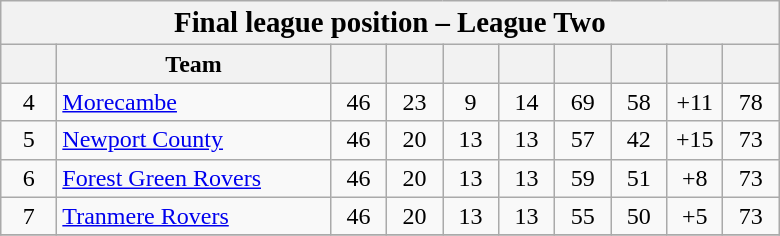<table class="wikitable" style="text-align:center">
<tr>
<th colspan=10><big>Final league position – League Two</big></th>
</tr>
<tr>
<th width="30"></th>
<th width="175">Team</th>
<th width="30"></th>
<th width="30"></th>
<th width="30"></th>
<th width="30"></th>
<th width="30"></th>
<th width="30"></th>
<th width="30"></th>
<th width="30"></th>
</tr>
<tr>
<td>4</td>
<td align="left"><a href='#'>Morecambe</a></td>
<td>46</td>
<td>23</td>
<td>9</td>
<td>14</td>
<td>69</td>
<td>58</td>
<td>+11</td>
<td>78</td>
</tr>
<tr>
<td>5</td>
<td align="left"><a href='#'>Newport County</a></td>
<td>46</td>
<td>20</td>
<td>13</td>
<td>13</td>
<td>57</td>
<td>42</td>
<td>+15</td>
<td>73</td>
</tr>
<tr>
<td>6</td>
<td align="left"><a href='#'>Forest Green Rovers</a></td>
<td>46</td>
<td>20</td>
<td>13</td>
<td>13</td>
<td>59</td>
<td>51</td>
<td>+8</td>
<td>73</td>
</tr>
<tr>
<td>7</td>
<td align="left"><a href='#'>Tranmere Rovers</a></td>
<td>46</td>
<td>20</td>
<td>13</td>
<td>13</td>
<td>55</td>
<td>50</td>
<td>+5</td>
<td>73</td>
</tr>
<tr>
</tr>
</table>
